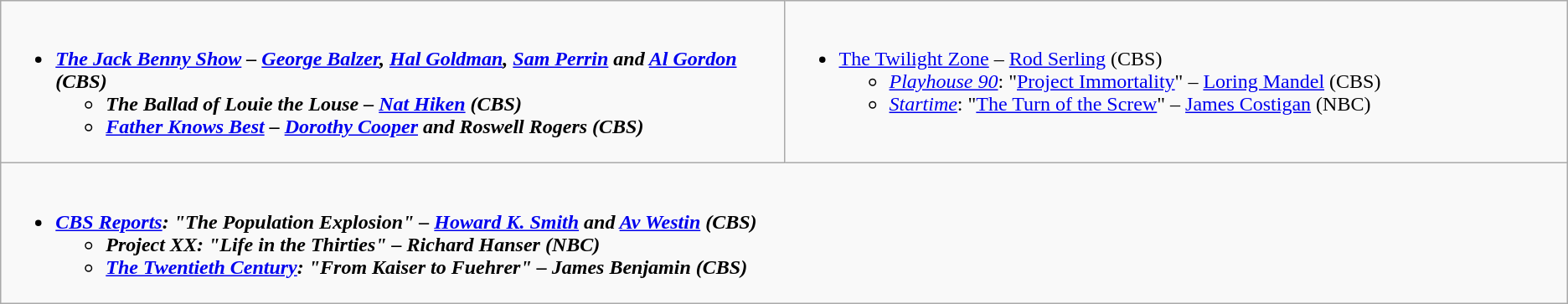<table class="wikitable">
<tr>
<td style="vertical-align:top;" width="50%"><br><ul><li><strong><em><a href='#'>The Jack Benny Show</a><em> – <a href='#'>George Balzer</a>, <a href='#'>Hal Goldman</a>, <a href='#'>Sam Perrin</a> and <a href='#'>Al Gordon</a> (CBS)<strong><ul><li></em>The Ballad of Louie the Louse<em> – <a href='#'>Nat Hiken</a> (CBS)</li><li></em><a href='#'>Father Knows Best</a><em> – <a href='#'>Dorothy Cooper</a> and Roswell Rogers (CBS)</li></ul></li></ul></td>
<td style="vertical-align:top;" width="50%"><br><ul><li></em></strong><a href='#'>The Twilight Zone</a></em> – <a href='#'>Rod Serling</a> (CBS)</strong><ul><li><em><a href='#'>Playhouse 90</a></em>: "<a href='#'>Project Immortality</a>" – <a href='#'>Loring Mandel</a> (CBS)</li><li><em><a href='#'>Startime</a></em>: "<a href='#'>The Turn of the Screw</a>" – <a href='#'>James Costigan</a> (NBC)</li></ul></li></ul></td>
</tr>
<tr>
<td style="vertical-align:top;" width="50%" colspan="2"><br><ul><li><strong><em><a href='#'>CBS Reports</a><em>: "The Population Explosion" – <a href='#'>Howard K. Smith</a> and <a href='#'>Av Westin</a> (CBS)<strong><ul><li></em>Project XX<em>: "Life in the Thirties" – Richard Hanser (NBC)</li><li></em><a href='#'>The Twentieth Century</a><em>: "From Kaiser to Fuehrer" – James Benjamin (CBS)</li></ul></li></ul></td>
</tr>
</table>
